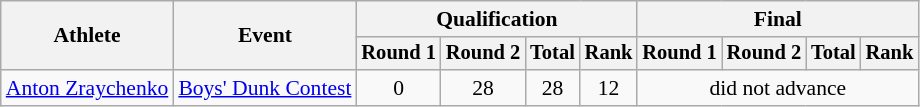<table class="wikitable" style="font-size:90%;">
<tr>
<th rowspan=2>Athlete</th>
<th rowspan=2>Event</th>
<th colspan=4>Qualification</th>
<th colspan=4>Final</th>
</tr>
<tr style="font-size:95%">
<th>Round 1</th>
<th>Round 2</th>
<th>Total</th>
<th>Rank</th>
<th>Round 1</th>
<th>Round 2</th>
<th>Total</th>
<th>Rank</th>
</tr>
<tr align=center>
<td align=left><a href='#'>Anton Zraychenko</a></td>
<td align=left><a href='#'>Boys' Dunk Contest</a></td>
<td>0</td>
<td>28</td>
<td>28</td>
<td>12</td>
<td colspan=4>did not advance</td>
</tr>
</table>
